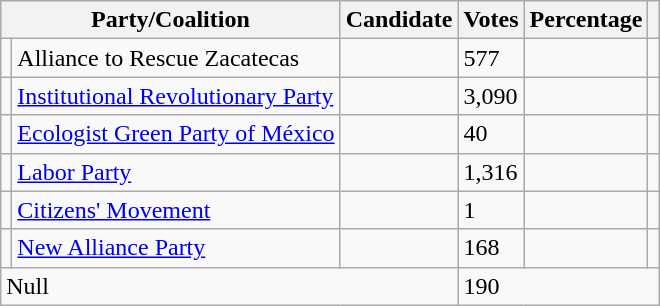<table class="wikitable">
<tr>
<th colspan="2"><strong>Party/Coalition</strong></th>
<th><strong>Candidate</strong></th>
<th><strong>Votes</strong></th>
<th><strong>Percentage</strong></th>
<th></th>
</tr>
<tr>
<td></td>
<td>Alliance to Rescue Zacatecas</td>
<td></td>
<td>577</td>
<td></td>
<td></td>
</tr>
<tr>
<td></td>
<td><a href='#'>Institutional Revolutionary Party</a></td>
<td></td>
<td>3,090</td>
<td></td>
<td></td>
</tr>
<tr>
<td></td>
<td><a href='#'>Ecologist Green Party of México</a></td>
<td></td>
<td>40</td>
<td></td>
<td></td>
</tr>
<tr>
<td></td>
<td><a href='#'>Labor Party</a></td>
<td></td>
<td>1,316</td>
<td></td>
<td></td>
</tr>
<tr>
<td></td>
<td><a href='#'>Citizens' Movement</a></td>
<td></td>
<td>1</td>
<td></td>
</tr>
<tr>
<td></td>
<td><a href='#'>New Alliance Party</a></td>
<td></td>
<td>168</td>
<td></td>
<td></td>
</tr>
<tr>
<td colspan="3">Null</td>
<td colspan="3">190</td>
</tr>
</table>
